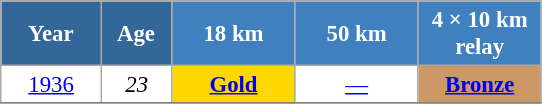<table class="wikitable" style="font-size:95%; text-align:center; border:grey solid 1px; border-collapse:collapse; background:#ffffff;">
<tr>
<th style="background-color:#369; color:white; width:60px;"> Year </th>
<th style="background-color:#369; color:white; width:40px;"> Age </th>
<th style="background-color:#4180be; color:white; width:75px;"> 18 km </th>
<th style="background-color:#4180be; color:white; width:75px;"> 50 km </th>
<th style="background-color:#4180be; color:white; width:75px;"> 4 × 10 km <br> relay </th>
</tr>
<tr>
<td><a href='#'>1936</a></td>
<td><em>23</em></td>
<td style="background:gold;"><a href='#'><strong>Gold</strong></a></td>
<td><a href='#'>—</a></td>
<td bgcolor="cc9966"><a href='#'><strong>Bronze</strong></a></td>
</tr>
<tr>
</tr>
</table>
